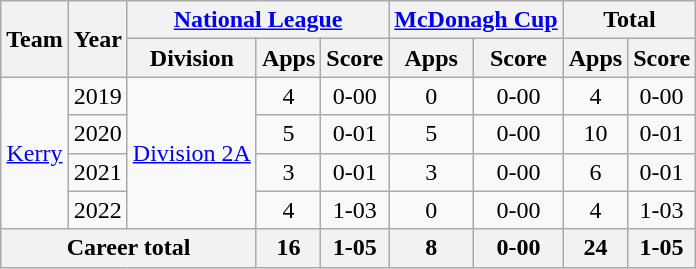<table class="wikitable" style="text-align:center">
<tr>
<th rowspan="2">Team</th>
<th rowspan="2">Year</th>
<th colspan="3"><a href='#'>National League</a></th>
<th colspan="2"><a href='#'>McDonagh Cup</a></th>
<th colspan="2">Total</th>
</tr>
<tr>
<th>Division</th>
<th>Apps</th>
<th>Score</th>
<th>Apps</th>
<th>Score</th>
<th>Apps</th>
<th>Score</th>
</tr>
<tr>
<td rowspan="4"><a href='#'>Kerry</a></td>
<td>2019</td>
<td rowspan="4"><a href='#'>Division 2A</a></td>
<td>4</td>
<td>0-00</td>
<td>0</td>
<td>0-00</td>
<td>4</td>
<td>0-00</td>
</tr>
<tr>
<td>2020</td>
<td>5</td>
<td>0-01</td>
<td>5</td>
<td>0-00</td>
<td>10</td>
<td>0-01</td>
</tr>
<tr>
<td>2021</td>
<td>3</td>
<td>0-01</td>
<td>3</td>
<td>0-00</td>
<td>6</td>
<td>0-01</td>
</tr>
<tr>
<td>2022</td>
<td>4</td>
<td>1-03</td>
<td>0</td>
<td>0-00</td>
<td>4</td>
<td>1-03</td>
</tr>
<tr>
<th colspan="3">Career total</th>
<th>16</th>
<th>1-05</th>
<th>8</th>
<th>0-00</th>
<th>24</th>
<th>1-05</th>
</tr>
</table>
